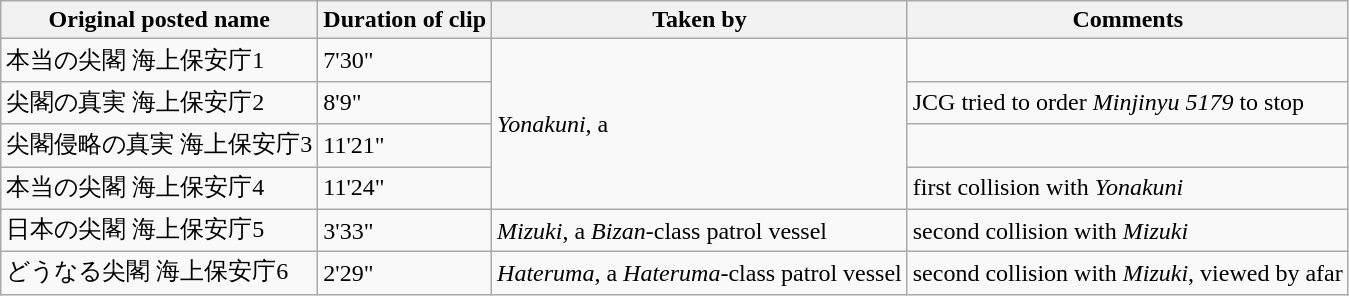<table class="wikitable">
<tr>
<th>Original posted name</th>
<th>Duration of clip</th>
<th>Taken by</th>
<th>Comments</th>
</tr>
<tr>
<td>本当の尖閣 海上保安庁1</td>
<td>7'30"</td>
<td rowspan="4"><em>Yonakuni</em>, a </td>
<td></td>
</tr>
<tr>
<td>尖閣の真実 海上保安庁2</td>
<td>8'9"</td>
<td>JCG tried to order <em>Minjinyu 5179</em> to stop</td>
</tr>
<tr>
<td>尖閣侵略の真実 海上保安庁3</td>
<td>11'21"</td>
<td></td>
</tr>
<tr>
<td>本当の尖閣 海上保安庁4</td>
<td>11'24"</td>
<td>first collision with <em>Yonakuni</em></td>
</tr>
<tr>
<td>日本の尖閣 海上保安庁5</td>
<td>3'33"</td>
<td><em>Mizuki</em>, a <em>Bizan</em>-class patrol vessel</td>
<td>second collision with <em>Mizuki</em></td>
</tr>
<tr>
<td>どうなる尖閣 海上保安庁6</td>
<td>2'29"</td>
<td><em>Hateruma</em>, a <em>Hateruma</em>-class patrol vessel</td>
<td>second collision with <em>Mizuki</em>, viewed by afar</td>
</tr>
</table>
